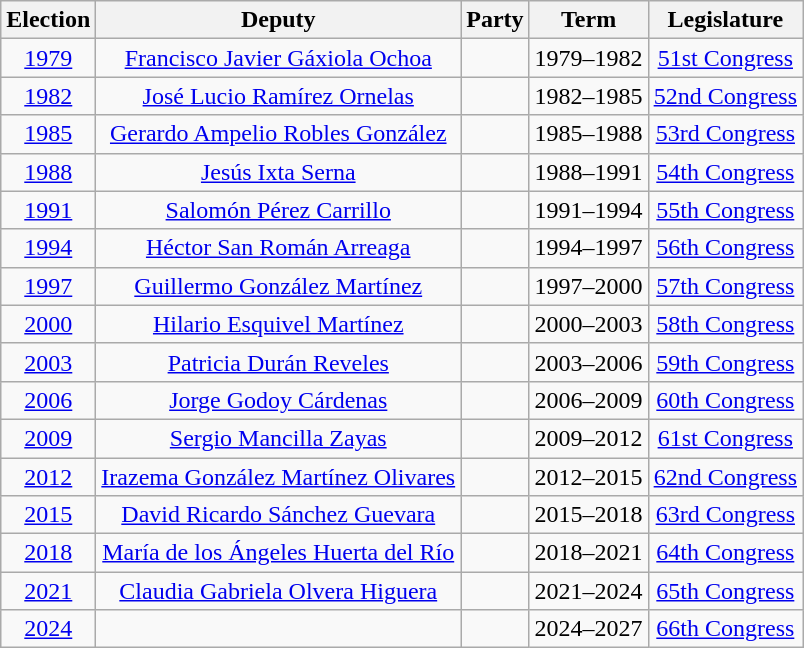<table class="wikitable sortable" style="text-align: center">
<tr>
<th>Election</th>
<th class="unsortable">Deputy</th>
<th class="unsortable">Party</th>
<th class="unsortable">Term</th>
<th class="unsortable">Legislature</th>
</tr>
<tr>
<td><a href='#'>1979</a></td>
<td><a href='#'>Francisco Javier Gáxiola Ochoa</a></td>
<td></td>
<td>1979–1982</td>
<td><a href='#'>51st Congress</a></td>
</tr>
<tr>
<td><a href='#'>1982</a></td>
<td><a href='#'>José Lucio Ramírez Ornelas</a></td>
<td></td>
<td>1982–1985</td>
<td><a href='#'>52nd Congress</a></td>
</tr>
<tr>
<td><a href='#'>1985</a></td>
<td><a href='#'>Gerardo Ampelio Robles González</a></td>
<td></td>
<td>1985–1988</td>
<td><a href='#'>53rd Congress</a></td>
</tr>
<tr>
<td><a href='#'>1988</a></td>
<td><a href='#'>Jesús Ixta Serna</a></td>
<td></td>
<td>1988–1991</td>
<td><a href='#'>54th Congress</a></td>
</tr>
<tr>
<td><a href='#'>1991</a></td>
<td><a href='#'>Salomón Pérez Carrillo</a></td>
<td></td>
<td>1991–1994</td>
<td><a href='#'>55th Congress</a></td>
</tr>
<tr>
<td><a href='#'>1994</a></td>
<td><a href='#'>Héctor San Román Arreaga</a></td>
<td></td>
<td>1994–1997</td>
<td><a href='#'>56th Congress</a></td>
</tr>
<tr>
<td><a href='#'>1997</a></td>
<td><a href='#'>Guillermo González Martínez</a></td>
<td></td>
<td>1997–2000</td>
<td><a href='#'>57th Congress</a></td>
</tr>
<tr>
<td><a href='#'>2000</a></td>
<td><a href='#'>Hilario Esquivel Martínez</a></td>
<td> </td>
<td>2000–2003</td>
<td><a href='#'>58th Congress</a></td>
</tr>
<tr>
<td><a href='#'>2003</a></td>
<td><a href='#'>Patricia Durán Reveles</a></td>
<td></td>
<td>2003–2006</td>
<td><a href='#'>59th Congress</a></td>
</tr>
<tr>
<td><a href='#'>2006</a></td>
<td><a href='#'>Jorge Godoy Cárdenas</a></td>
<td></td>
<td>2006–2009</td>
<td><a href='#'>60th Congress</a></td>
</tr>
<tr>
<td><a href='#'>2009</a></td>
<td><a href='#'>Sergio Mancilla Zayas</a></td>
<td></td>
<td>2009–2012</td>
<td><a href='#'>61st Congress</a></td>
</tr>
<tr>
<td><a href='#'>2012</a></td>
<td><a href='#'>Irazema González Martínez Olivares</a></td>
<td></td>
<td>2012–2015</td>
<td><a href='#'>62nd Congress</a></td>
</tr>
<tr>
<td><a href='#'>2015</a></td>
<td><a href='#'>David Ricardo Sánchez Guevara</a></td>
<td></td>
<td>2015–2018</td>
<td><a href='#'>63rd Congress</a></td>
</tr>
<tr>
<td><a href='#'>2018</a></td>
<td><a href='#'>María de los Ángeles Huerta del Río</a></td>
<td></td>
<td>2018–2021</td>
<td><a href='#'>64th Congress</a></td>
</tr>
<tr>
<td><a href='#'>2021</a></td>
<td><a href='#'>Claudia Gabriela Olvera Higuera</a></td>
<td></td>
<td>2021–2024</td>
<td><a href='#'>65th Congress</a></td>
</tr>
<tr>
<td><a href='#'>2024</a></td>
<td></td>
<td></td>
<td>2024–2027</td>
<td><a href='#'>66th Congress</a></td>
</tr>
</table>
